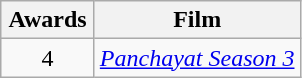<table class="wikitable plainrowheaders" style="text-align:center;">
<tr>
<th scope="col" style="width:55px;">Awards</th>
<th scope="col" style="text-align:center;">Film</th>
</tr>
<tr>
<td>4</td>
<td><a href='#'><em>Panchayat Season 3</em></a></td>
</tr>
</table>
